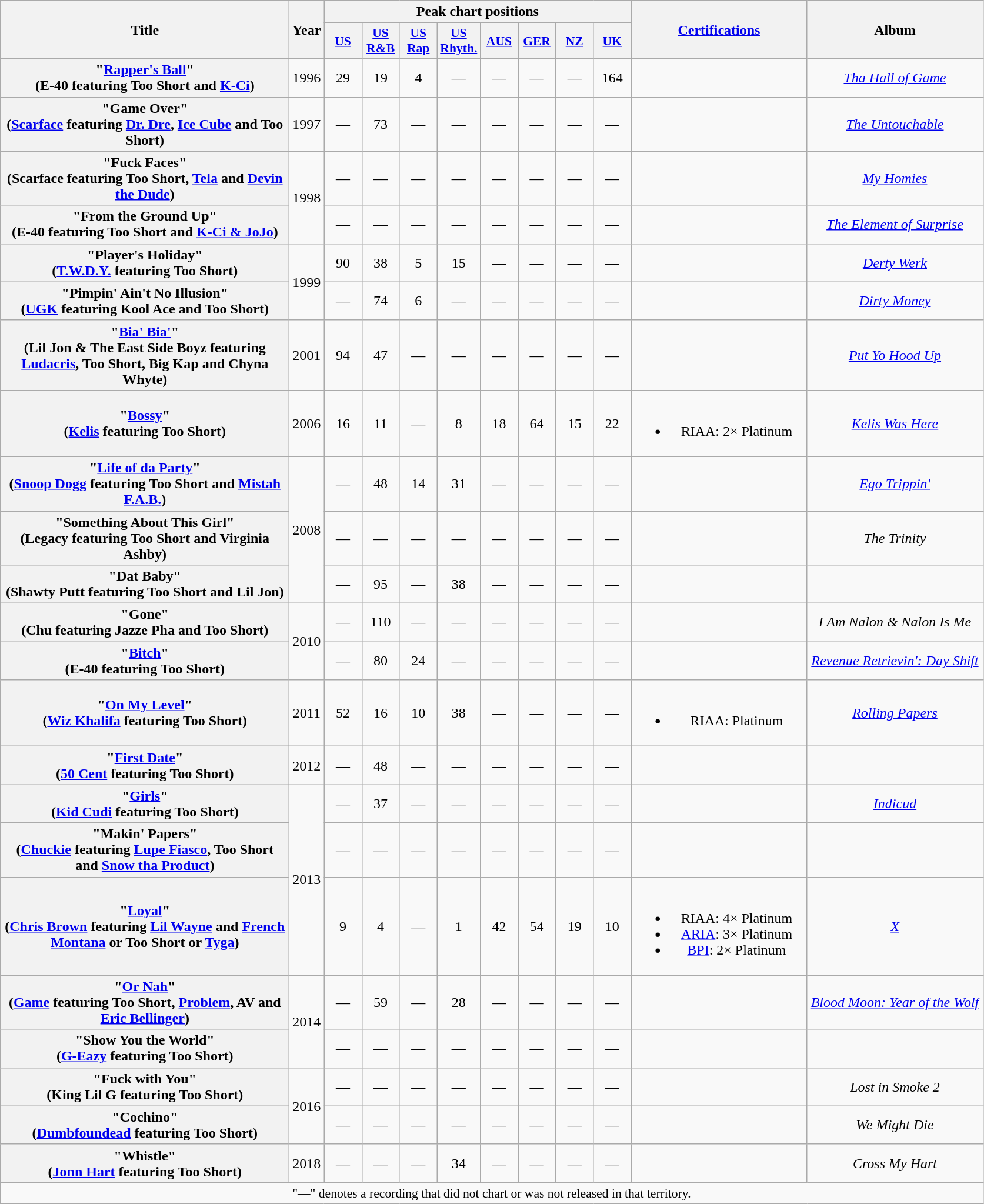<table class="wikitable plainrowheaders" style="text-align:center;">
<tr>
<th scope="col" rowspan="2" style="width:20em;">Title</th>
<th scope="col" rowspan="2" style="width:1em;">Year</th>
<th scope="col" colspan="8">Peak chart positions</th>
<th scope="col" rowspan="2" style="width:12em;"><a href='#'>Certifications</a></th>
<th scope="col" rowspan="2" style="width:12em;">Album</th>
</tr>
<tr>
<th scope="col" style="width:2.5em;font-size:90%;"><a href='#'>US</a><br></th>
<th scope="col" style="width:2.5em;font-size:90%;"><a href='#'>US<br>R&B</a><br></th>
<th scope="col" style="width:2.5em;font-size:90%;"><a href='#'>US<br>Rap</a><br></th>
<th scope="col" style="width:2.5em;font-size:90%;"><a href='#'>US<br>Rhyth.</a><br></th>
<th scope="col" style="width:2.5em;font-size:90%;"><a href='#'>AUS</a><br></th>
<th scope="col" style="width:2.5em;font-size:90%;"><a href='#'>GER</a><br></th>
<th scope="col" style="width:2.5em;font-size:90%;"><a href='#'>NZ</a><br></th>
<th scope="col" style="width:2.5em;font-size:90%;"><a href='#'>UK</a><br></th>
</tr>
<tr>
<th scope="row">"<a href='#'>Rapper's Ball</a>"<br><span>(E-40 featuring Too Short and <a href='#'>K-Ci</a>)</span></th>
<td>1996</td>
<td>29</td>
<td>19</td>
<td>4</td>
<td>—</td>
<td>—</td>
<td>—</td>
<td>—</td>
<td>164</td>
<td></td>
<td><em><a href='#'>Tha Hall of Game</a></em></td>
</tr>
<tr>
<th scope="row">"Game Over"<br><span>(<a href='#'>Scarface</a> featuring <a href='#'>Dr. Dre</a>, <a href='#'>Ice Cube</a> and Too Short)</span></th>
<td>1997</td>
<td>—</td>
<td>73</td>
<td>—</td>
<td>—</td>
<td>—</td>
<td>—</td>
<td>—</td>
<td>—</td>
<td></td>
<td><em><a href='#'>The Untouchable</a></em></td>
</tr>
<tr>
<th scope="row">"Fuck Faces"<br><span>(Scarface featuring Too Short, <a href='#'>Tela</a> and <a href='#'>Devin the Dude</a>)</span></th>
<td rowspan="2">1998</td>
<td>—</td>
<td>—</td>
<td>—</td>
<td>—</td>
<td>—</td>
<td>—</td>
<td>—</td>
<td>—</td>
<td></td>
<td><em><a href='#'>My Homies</a></em></td>
</tr>
<tr>
<th scope="row">"From the Ground Up"<br><span>(E-40 featuring Too Short and <a href='#'>K-Ci & JoJo</a>)</span></th>
<td>—</td>
<td>—</td>
<td>—</td>
<td>—</td>
<td>—</td>
<td>—</td>
<td>—</td>
<td>—</td>
<td></td>
<td><em><a href='#'>The Element of Surprise</a></em></td>
</tr>
<tr>
<th scope="row">"Player's Holiday"<br><span>(<a href='#'>T.W.D.Y.</a> featuring Too Short)</span></th>
<td rowspan="2">1999</td>
<td>90</td>
<td>38</td>
<td>5</td>
<td>15</td>
<td>—</td>
<td>—</td>
<td>—</td>
<td>—</td>
<td></td>
<td><em><a href='#'>Derty Werk</a></em></td>
</tr>
<tr>
<th scope="row">"Pimpin' Ain't No Illusion"<br><span>(<a href='#'>UGK</a> featuring Kool Ace and Too Short)</span></th>
<td>—</td>
<td>74</td>
<td>6</td>
<td>—</td>
<td>—</td>
<td>—</td>
<td>—</td>
<td>—</td>
<td></td>
<td><em><a href='#'>Dirty Money</a></em></td>
</tr>
<tr>
<th scope="row">"<a href='#'>Bia' Bia'</a>"<br><span>(Lil Jon & The East Side Boyz featuring <a href='#'>Ludacris</a>, Too Short, Big Kap and Chyna Whyte)</span></th>
<td>2001</td>
<td>94</td>
<td>47</td>
<td>—</td>
<td>—</td>
<td>—</td>
<td>—</td>
<td>—</td>
<td>—</td>
<td></td>
<td><em><a href='#'>Put Yo Hood Up</a></em></td>
</tr>
<tr>
<th scope="row">"<a href='#'>Bossy</a>"<br><span>(<a href='#'>Kelis</a> featuring Too Short)</span></th>
<td>2006</td>
<td>16</td>
<td>11</td>
<td>—</td>
<td>8</td>
<td>18</td>
<td>64</td>
<td>15</td>
<td>22</td>
<td><br><ul><li>RIAA: 2× Platinum</li></ul></td>
<td><em><a href='#'>Kelis Was Here</a></em></td>
</tr>
<tr>
<th scope="row">"<a href='#'>Life of da Party</a>"<br><span>(<a href='#'>Snoop Dogg</a> featuring Too Short and <a href='#'>Mistah F.A.B.</a>)</span></th>
<td rowspan="3">2008</td>
<td>—</td>
<td>48</td>
<td>14</td>
<td>31</td>
<td>—</td>
<td>—</td>
<td>—</td>
<td>—</td>
<td></td>
<td><em><a href='#'>Ego Trippin'</a></em></td>
</tr>
<tr>
<th scope="row">"Something About This Girl"<br><span>(Legacy featuring Too Short and Virginia Ashby)</span></th>
<td>—</td>
<td>—</td>
<td>—</td>
<td>—</td>
<td>—</td>
<td>—</td>
<td>—</td>
<td>—</td>
<td></td>
<td><em>The Trinity</em></td>
</tr>
<tr>
<th scope="row">"Dat Baby"<br><span>(Shawty Putt featuring Too Short and Lil Jon)</span></th>
<td>—</td>
<td>95</td>
<td>—</td>
<td>38</td>
<td>—</td>
<td>—</td>
<td>—</td>
<td>—</td>
<td></td>
<td></td>
</tr>
<tr>
<th scope="row">"Gone"<br><span>(Chu featuring Jazze Pha and Too Short)</span></th>
<td rowspan="2">2010</td>
<td>—</td>
<td>110</td>
<td>—</td>
<td>—</td>
<td>—</td>
<td>—</td>
<td>—</td>
<td>—</td>
<td></td>
<td><em>I Am Nalon & Nalon Is Me</em></td>
</tr>
<tr>
<th scope="row">"<a href='#'>Bitch</a>"<br><span>(E-40 featuring Too Short)</span></th>
<td>—</td>
<td>80</td>
<td>24</td>
<td>—</td>
<td>—</td>
<td>—</td>
<td>—</td>
<td>—</td>
<td></td>
<td><em><a href='#'>Revenue Retrievin': Day Shift</a></em></td>
</tr>
<tr>
<th scope="row">"<a href='#'>On My Level</a>"<br><span>(<a href='#'>Wiz Khalifa</a> featuring Too Short)</span></th>
<td>2011</td>
<td>52</td>
<td>16</td>
<td>10</td>
<td>38</td>
<td>—</td>
<td>—</td>
<td>—</td>
<td>—</td>
<td><br><ul><li>RIAA: Platinum</li></ul></td>
<td><em><a href='#'>Rolling Papers</a></em></td>
</tr>
<tr>
<th scope="row">"<a href='#'>First Date</a>"<br><span>(<a href='#'>50 Cent</a> featuring Too Short)</span></th>
<td>2012</td>
<td>—</td>
<td>48</td>
<td>—</td>
<td>—</td>
<td>—</td>
<td>—</td>
<td>—</td>
<td>—</td>
<td></td>
<td></td>
</tr>
<tr>
<th scope="row">"<a href='#'>Girls</a>"<br><span>(<a href='#'>Kid Cudi</a> featuring Too Short)</span></th>
<td rowspan="3">2013</td>
<td>—</td>
<td>37</td>
<td>—</td>
<td>—</td>
<td>—</td>
<td>—</td>
<td>—</td>
<td>—</td>
<td></td>
<td><em><a href='#'>Indicud</a></em></td>
</tr>
<tr>
<th scope="row">"Makin' Papers"<br><span>(<a href='#'>Chuckie</a> featuring <a href='#'>Lupe Fiasco</a>, Too Short and <a href='#'>Snow tha Product</a>)</span></th>
<td>—</td>
<td>—</td>
<td>—</td>
<td>—</td>
<td>—</td>
<td>—</td>
<td>—</td>
<td>—</td>
<td></td>
<td></td>
</tr>
<tr>
<th scope="row">"<a href='#'>Loyal</a>"<br><span>(<a href='#'>Chris Brown</a> featuring <a href='#'>Lil Wayne</a> and <a href='#'>French Montana</a> or Too Short or <a href='#'>Tyga</a>)</span></th>
<td>9</td>
<td>4</td>
<td>—</td>
<td>1</td>
<td>42</td>
<td>54</td>
<td>19</td>
<td>10</td>
<td><br><ul><li>RIAA: 4× Platinum</li><li><a href='#'>ARIA</a>: 3× Platinum</li><li><a href='#'>BPI</a>: 2× Platinum</li></ul></td>
<td><em><a href='#'>X</a></em></td>
</tr>
<tr>
<th scope="row">"<a href='#'>Or Nah</a>"<br><span>(<a href='#'>Game</a> featuring Too Short, <a href='#'>Problem</a>, AV and <a href='#'>Eric Bellinger</a>)</span></th>
<td rowspan="2">2014</td>
<td>—</td>
<td>59</td>
<td>—</td>
<td>28</td>
<td>—</td>
<td>—</td>
<td>—</td>
<td>—</td>
<td></td>
<td><em><a href='#'>Blood Moon: Year of the Wolf</a></em></td>
</tr>
<tr>
<th scope="row">"Show You the World"<br><span>(<a href='#'>G-Eazy</a> featuring Too Short)</span></th>
<td>—</td>
<td>—</td>
<td>—</td>
<td>—</td>
<td>—</td>
<td>—</td>
<td>—</td>
<td>—</td>
<td></td>
<td></td>
</tr>
<tr>
<th scope="row">"Fuck with You"<br><span>(King Lil G featuring Too Short)</span></th>
<td rowspan="2">2016</td>
<td>—</td>
<td>—</td>
<td>—</td>
<td>—</td>
<td>—</td>
<td>—</td>
<td>—</td>
<td>—</td>
<td></td>
<td><em>Lost in Smoke 2</em></td>
</tr>
<tr>
<th scope="row">"Cochino"<br><span>(<a href='#'>Dumbfoundead</a> featuring Too Short)</span></th>
<td>—</td>
<td>—</td>
<td>—</td>
<td>—</td>
<td>—</td>
<td>—</td>
<td>—</td>
<td>—</td>
<td></td>
<td><em>We Might Die</em></td>
</tr>
<tr>
<th scope="row">"Whistle"<br><span>(<a href='#'>Jonn Hart</a> featuring Too Short)</span></th>
<td>2018</td>
<td>—</td>
<td>—</td>
<td>—</td>
<td>34</td>
<td>—</td>
<td>—</td>
<td>—</td>
<td>—</td>
<td></td>
<td><em>Cross My Hart</em></td>
</tr>
<tr>
<td colspan="14" style="font-size:90%">"—" denotes a recording that did not chart or was not released in that territory.</td>
</tr>
</table>
